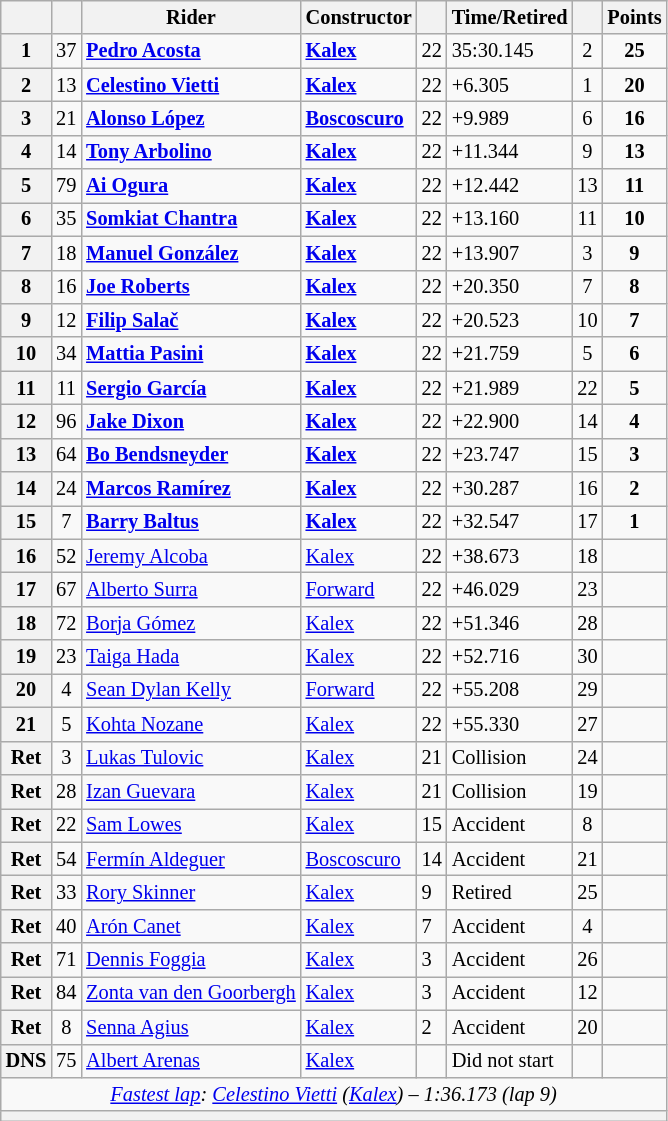<table class="wikitable sortable" style="font-size: 85%;">
<tr>
<th scope="col"></th>
<th scope="col"></th>
<th scope="col">Rider</th>
<th scope="col">Constructor</th>
<th scope="col" class="unsortable"></th>
<th scope="col" class="unsortable">Time/Retired</th>
<th scope="col"></th>
<th scope="col">Points</th>
</tr>
<tr>
<th scope="row">1</th>
<td align="center">37</td>
<td data-sort-value="aco"> <strong><a href='#'>Pedro Acosta</a></strong></td>
<td><strong><a href='#'>Kalex</a></strong></td>
<td>22</td>
<td>35:30.145</td>
<td align="center">2</td>
<td align="center"><strong>25</strong></td>
</tr>
<tr>
<th scope="row">2</th>
<td align="center">13</td>
<td data-sort-value="vie"> <strong><a href='#'>Celestino Vietti</a></strong></td>
<td><strong><a href='#'>Kalex</a></strong></td>
<td>22</td>
<td>+6.305</td>
<td align="center">1</td>
<td align="center"><strong>20</strong></td>
</tr>
<tr>
<th scope="row">3</th>
<td align="center">21</td>
<td data-sort-value="lop"> <strong><a href='#'>Alonso López</a></strong></td>
<td><strong><a href='#'>Boscoscuro</a></strong></td>
<td>22</td>
<td>+9.989</td>
<td align="center">6</td>
<td align="center"><strong>16</strong></td>
</tr>
<tr>
<th scope="row">4</th>
<td align="center">14</td>
<td data-sort-value="arb"> <strong><a href='#'>Tony Arbolino</a></strong></td>
<td><strong><a href='#'>Kalex</a></strong></td>
<td>22</td>
<td>+11.344</td>
<td align="center">9</td>
<td align="center"><strong>13</strong></td>
</tr>
<tr>
<th scope="row">5</th>
<td align="center">79</td>
<td data-sort-value="ogu"> <strong><a href='#'>Ai Ogura</a></strong></td>
<td><strong><a href='#'>Kalex</a></strong></td>
<td>22</td>
<td>+12.442</td>
<td align="center">13</td>
<td align="center"><strong>11</strong></td>
</tr>
<tr>
<th scope="row">6</th>
<td align="center">35</td>
<td data-sort-value="cha"> <strong><a href='#'>Somkiat Chantra</a></strong></td>
<td><strong><a href='#'>Kalex</a></strong></td>
<td>22</td>
<td>+13.160</td>
<td align="center">11</td>
<td align="center"><strong>10</strong></td>
</tr>
<tr>
<th scope="row">7</th>
<td align="center">18</td>
<td data-sort-value="gon"> <strong><a href='#'>Manuel González</a></strong></td>
<td><strong><a href='#'>Kalex</a></strong></td>
<td>22</td>
<td>+13.907</td>
<td align="center">3</td>
<td align="center"><strong>9</strong></td>
</tr>
<tr>
<th scope="row">8</th>
<td align="center">16</td>
<td data-sort-value="rob"> <strong><a href='#'>Joe Roberts</a></strong></td>
<td><strong><a href='#'>Kalex</a></strong></td>
<td>22</td>
<td>+20.350</td>
<td align="center">7</td>
<td align="center"><strong>8</strong></td>
</tr>
<tr>
<th scope="row">9</th>
<td align="center">12</td>
<td data-sort-value="sal"> <strong><a href='#'>Filip Salač</a></strong></td>
<td><strong><a href='#'>Kalex</a></strong></td>
<td>22</td>
<td>+20.523</td>
<td align="center">10</td>
<td align="center"><strong>7</strong></td>
</tr>
<tr>
<th scope="row">10</th>
<td align="center">34</td>
<td data-sort-value="pas"> <strong><a href='#'>Mattia Pasini</a></strong></td>
<td><strong><a href='#'>Kalex</a></strong></td>
<td>22</td>
<td>+21.759</td>
<td align="center">5</td>
<td align="center"><strong>6</strong></td>
</tr>
<tr>
<th scope="row">11</th>
<td align="center">11</td>
<td data-sort-value="gar"> <strong><a href='#'>Sergio García</a></strong></td>
<td><strong><a href='#'>Kalex</a></strong></td>
<td>22</td>
<td>+21.989</td>
<td align="center">22</td>
<td align="center"><strong>5</strong></td>
</tr>
<tr>
<th scope="row">12</th>
<td align="center">96</td>
<td data-sort-value="dix"> <strong><a href='#'>Jake Dixon</a></strong></td>
<td><strong><a href='#'>Kalex</a></strong></td>
<td>22</td>
<td>+22.900</td>
<td align="center">14</td>
<td align="center"><strong>4</strong></td>
</tr>
<tr>
<th scope="row">13</th>
<td align="center">64</td>
<td data-sort-value="ben"> <strong><a href='#'>Bo Bendsneyder</a></strong></td>
<td><strong><a href='#'>Kalex</a></strong></td>
<td>22</td>
<td>+23.747</td>
<td align="center">15</td>
<td align="center"><strong>3</strong></td>
</tr>
<tr>
<th scope="row">14</th>
<td align="center">24</td>
<td data-sort-value="ram"> <strong><a href='#'>Marcos Ramírez</a></strong></td>
<td><strong><a href='#'>Kalex</a></strong></td>
<td>22</td>
<td>+30.287</td>
<td align="center">16</td>
<td align="center"><strong>2</strong></td>
</tr>
<tr>
<th scope="row">15</th>
<td align="center">7</td>
<td data-sort-value="bal"> <strong><a href='#'>Barry Baltus</a></strong></td>
<td><strong><a href='#'>Kalex</a></strong></td>
<td>22</td>
<td>+32.547</td>
<td align="center">17</td>
<td align="center"><strong>1</strong></td>
</tr>
<tr>
<th scope="row">16</th>
<td align="center">52</td>
<td data-sort-value="alc"> <a href='#'>Jeremy Alcoba</a></td>
<td><a href='#'>Kalex</a></td>
<td>22</td>
<td>+38.673</td>
<td align="center">18</td>
<td align="center"></td>
</tr>
<tr>
<th scope="row">17</th>
<td align="center">67</td>
<td data-sort-value="sur"> <a href='#'>Alberto Surra</a></td>
<td><a href='#'>Forward</a></td>
<td>22</td>
<td>+46.029</td>
<td align="center">23</td>
<td></td>
</tr>
<tr>
<th scope="row">18</th>
<td align="center">72</td>
<td data-sort-value="gom"> <a href='#'>Borja Gómez</a></td>
<td><a href='#'>Kalex</a></td>
<td>22</td>
<td>+51.346</td>
<td align="center">28</td>
<td></td>
</tr>
<tr>
<th scope="row">19</th>
<td align="center">23</td>
<td data-sort-value="had"> <a href='#'>Taiga Hada</a></td>
<td><a href='#'>Kalex</a></td>
<td>22</td>
<td>+52.716</td>
<td align="center">30</td>
<td></td>
</tr>
<tr>
<th scope="row">20</th>
<td align="center">4</td>
<td data-sort-value="kel"> <a href='#'>Sean Dylan Kelly</a></td>
<td><a href='#'>Forward</a></td>
<td>22</td>
<td>+55.208</td>
<td align="center">29</td>
<td></td>
</tr>
<tr>
<th scope="row">21</th>
<td align="center">5</td>
<td data-sort-value="noz"> <a href='#'>Kohta Nozane</a></td>
<td><a href='#'>Kalex</a></td>
<td>22</td>
<td>+55.330</td>
<td align="center">27</td>
<td></td>
</tr>
<tr>
<th scope="row">Ret</th>
<td align="center">3</td>
<td data-sort-value="tul"> <a href='#'>Lukas Tulovic</a></td>
<td><a href='#'>Kalex</a></td>
<td>21</td>
<td>Collision</td>
<td align="center">24</td>
<td align="center"></td>
</tr>
<tr>
<th scope="row">Ret</th>
<td align="center">28</td>
<td data-sort-value="gue"> <a href='#'>Izan Guevara</a></td>
<td><a href='#'>Kalex</a></td>
<td>21</td>
<td>Collision</td>
<td align="center">19</td>
<td align="center"></td>
</tr>
<tr>
<th scope="row">Ret</th>
<td align="center">22</td>
<td data-sort-value="low"> <a href='#'>Sam Lowes</a></td>
<td><a href='#'>Kalex</a></td>
<td>15</td>
<td>Accident</td>
<td align="center">8</td>
<td align="center"></td>
</tr>
<tr>
<th scope="row">Ret</th>
<td align="center">54</td>
<td data-sort-value="ald"> <a href='#'>Fermín Aldeguer</a></td>
<td><a href='#'>Boscoscuro</a></td>
<td>14</td>
<td>Accident</td>
<td align="center">21</td>
<td align="center"></td>
</tr>
<tr>
<th scope="row">Ret</th>
<td align="center">33</td>
<td data-sort-value="ski"> <a href='#'>Rory Skinner</a></td>
<td><a href='#'>Kalex</a></td>
<td>9</td>
<td>Retired</td>
<td align="center">25</td>
<td></td>
</tr>
<tr>
<th scope="row">Ret</th>
<td align="center">40</td>
<td data-sort-value="can"> <a href='#'>Arón Canet</a></td>
<td><a href='#'>Kalex</a></td>
<td>7</td>
<td>Accident</td>
<td align="center">4</td>
<td align="center"></td>
</tr>
<tr>
<th scope="row">Ret</th>
<td align="center">71</td>
<td data-sort-value="fog"> <a href='#'>Dennis Foggia</a></td>
<td><a href='#'>Kalex</a></td>
<td>3</td>
<td>Accident</td>
<td align="center">26</td>
<td align="center"></td>
</tr>
<tr>
<th scope="row">Ret</th>
<td align="center">84</td>
<td data-sort-value="goo"> <a href='#'>Zonta van den Goorbergh</a></td>
<td><a href='#'>Kalex</a></td>
<td>3</td>
<td>Accident</td>
<td align="center">12</td>
<td></td>
</tr>
<tr>
<th scope="row">Ret</th>
<td align="center">8</td>
<td data-sort-value="agi"> <a href='#'>Senna Agius</a></td>
<td><a href='#'>Kalex</a></td>
<td>2</td>
<td>Accident</td>
<td align="center">20</td>
<td align="center"></td>
</tr>
<tr>
<th scope="row">DNS</th>
<td align="center">75</td>
<td data-sort-value="are"> <a href='#'>Albert Arenas</a></td>
<td><a href='#'>Kalex</a></td>
<td></td>
<td>Did not start</td>
<td align="center"></td>
<td align="center"></td>
</tr>
<tr class="sortbottom">
<td colspan="8" style="text-align:center"><em><a href='#'>Fastest lap</a>:  <a href='#'>Celestino Vietti</a> (<a href='#'>Kalex</a>) – 1:36.173 (lap 9)</em></td>
</tr>
<tr>
<th colspan=8></th>
</tr>
</table>
